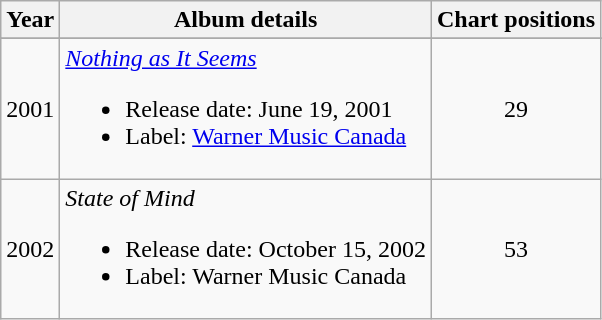<table class="wikitable">
<tr>
<th>Year</th>
<th>Album details</th>
<th>Chart positions</th>
</tr>
<tr bgcolor="#DDDDDD">
</tr>
<tr>
<td>2001</td>
<td><em><a href='#'>Nothing as It Seems</a></em><br><ul><li>Release date: June 19, 2001</li><li>Label: <a href='#'>Warner Music Canada</a></li></ul></td>
<td align="center">29</td>
</tr>
<tr>
<td>2002</td>
<td><em>State of Mind</em><br><ul><li>Release date: October 15, 2002</li><li>Label: Warner Music Canada</li></ul></td>
<td align="center">53</td>
</tr>
</table>
